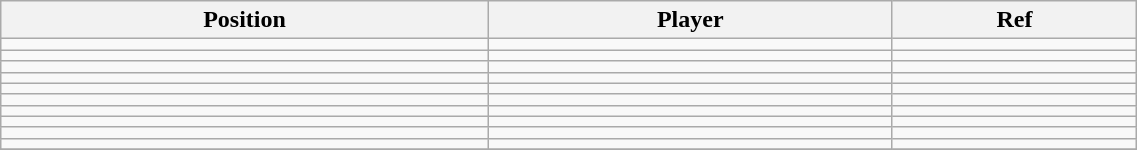<table class="wikitable sortable" style="width:60%; text-align:center; font-size:100%; text-align:left;">
<tr>
<th>Position</th>
<th>Player</th>
<th>Ref</th>
</tr>
<tr>
<td></td>
<td></td>
<td></td>
</tr>
<tr>
<td></td>
<td></td>
<td></td>
</tr>
<tr>
<td></td>
<td></td>
<td></td>
</tr>
<tr>
<td></td>
<td></td>
<td></td>
</tr>
<tr>
<td></td>
<td></td>
<td></td>
</tr>
<tr>
<td></td>
<td></td>
<td></td>
</tr>
<tr>
<td></td>
<td></td>
<td></td>
</tr>
<tr>
<td></td>
<td></td>
<td></td>
</tr>
<tr>
<td></td>
<td></td>
<td></td>
</tr>
<tr>
<td></td>
<td></td>
<td></td>
</tr>
<tr>
</tr>
</table>
